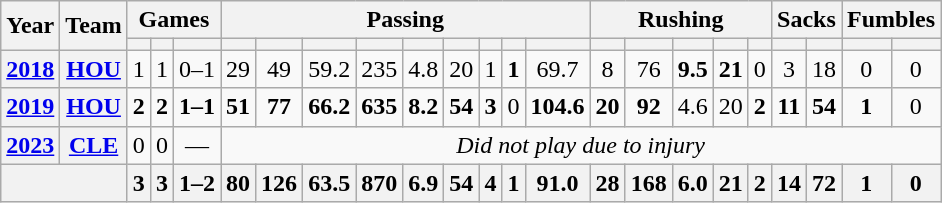<table class="wikitable" style="text-align:center;">
<tr>
<th rowspan="2">Year</th>
<th rowspan="2">Team</th>
<th colspan="3">Games</th>
<th colspan="9">Passing</th>
<th colspan="5">Rushing</th>
<th colspan="2">Sacks</th>
<th colspan="2">Fumbles</th>
</tr>
<tr>
<th></th>
<th></th>
<th></th>
<th></th>
<th></th>
<th></th>
<th></th>
<th></th>
<th></th>
<th></th>
<th></th>
<th></th>
<th></th>
<th></th>
<th></th>
<th></th>
<th></th>
<th></th>
<th></th>
<th></th>
<th></th>
</tr>
<tr>
<th><a href='#'>2018</a></th>
<th><a href='#'>HOU</a></th>
<td>1</td>
<td>1</td>
<td>0–1</td>
<td>29</td>
<td>49</td>
<td>59.2</td>
<td>235</td>
<td>4.8</td>
<td>20</td>
<td>1</td>
<td><strong>1</strong></td>
<td>69.7</td>
<td>8</td>
<td>76</td>
<td><strong>9.5</strong></td>
<td><strong>21</strong></td>
<td>0</td>
<td>3</td>
<td>18</td>
<td>0</td>
<td>0</td>
</tr>
<tr>
<th><a href='#'>2019</a></th>
<th><a href='#'>HOU</a></th>
<td><strong>2</strong></td>
<td><strong>2</strong></td>
<td><strong>1–1</strong></td>
<td><strong>51</strong></td>
<td><strong>77</strong></td>
<td><strong>66.2</strong></td>
<td><strong>635</strong></td>
<td><strong>8.2</strong></td>
<td><strong>54</strong></td>
<td><strong>3</strong></td>
<td>0</td>
<td><strong>104.6</strong></td>
<td><strong>20</strong></td>
<td><strong>92</strong></td>
<td>4.6</td>
<td>20</td>
<td><strong>2</strong></td>
<td><strong>11</strong></td>
<td><strong>54</strong></td>
<td><strong>1</strong></td>
<td>0</td>
</tr>
<tr>
<th><a href='#'>2023</a></th>
<th><a href='#'>CLE</a></th>
<td>0</td>
<td>0</td>
<td>—</td>
<td colspan="18"><em>Did not play due to injury</em></td>
</tr>
<tr>
<th colspan="2"></th>
<th>3</th>
<th>3</th>
<th>1–2</th>
<th>80</th>
<th>126</th>
<th>63.5</th>
<th>870</th>
<th>6.9</th>
<th>54</th>
<th>4</th>
<th>1</th>
<th>91.0</th>
<th>28</th>
<th>168</th>
<th>6.0</th>
<th>21</th>
<th>2</th>
<th>14</th>
<th>72</th>
<th>1</th>
<th>0</th>
</tr>
</table>
